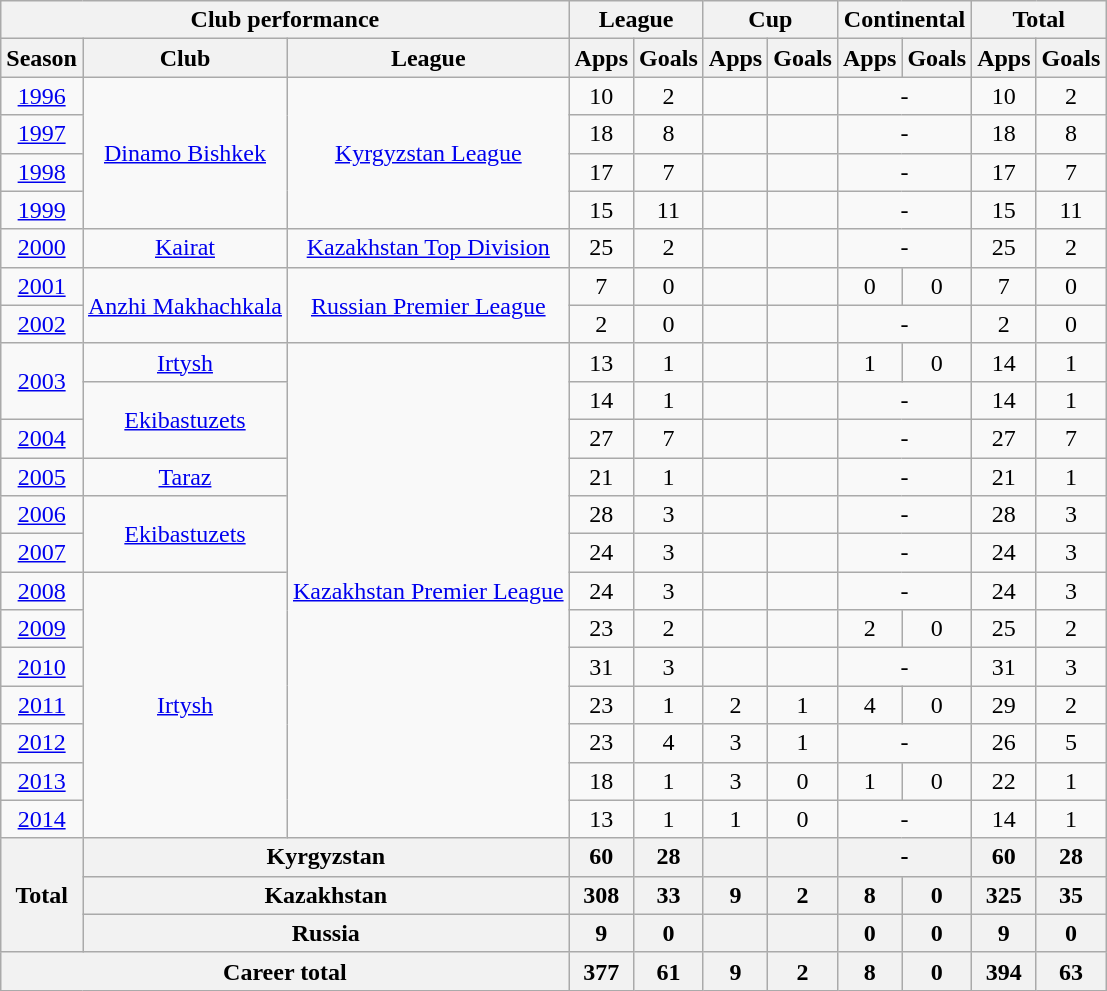<table class="wikitable" style="text-align:center">
<tr>
<th colspan=3>Club performance</th>
<th colspan=2>League</th>
<th colspan=2>Cup</th>
<th colspan=2>Continental</th>
<th colspan=2>Total</th>
</tr>
<tr>
<th>Season</th>
<th>Club</th>
<th>League</th>
<th>Apps</th>
<th>Goals</th>
<th>Apps</th>
<th>Goals</th>
<th>Apps</th>
<th>Goals</th>
<th>Apps</th>
<th>Goals</th>
</tr>
<tr>
<td><a href='#'>1996</a></td>
<td rowspan="4"><a href='#'>Dinamo Bishkek</a></td>
<td rowspan="4"><a href='#'>Kyrgyzstan League</a></td>
<td>10</td>
<td>2</td>
<td></td>
<td></td>
<td colspan="2">-</td>
<td>10</td>
<td>2</td>
</tr>
<tr>
<td><a href='#'>1997</a></td>
<td>18</td>
<td>8</td>
<td></td>
<td></td>
<td colspan="2">-</td>
<td>18</td>
<td>8</td>
</tr>
<tr>
<td><a href='#'>1998</a></td>
<td>17</td>
<td>7</td>
<td></td>
<td></td>
<td colspan="2">-</td>
<td>17</td>
<td>7</td>
</tr>
<tr>
<td><a href='#'>1999</a></td>
<td>15</td>
<td>11</td>
<td></td>
<td></td>
<td colspan="2">-</td>
<td>15</td>
<td>11</td>
</tr>
<tr>
<td><a href='#'>2000</a></td>
<td><a href='#'>Kairat</a></td>
<td><a href='#'>Kazakhstan Top Division</a></td>
<td>25</td>
<td>2</td>
<td></td>
<td></td>
<td colspan="2">-</td>
<td>25</td>
<td>2</td>
</tr>
<tr>
<td><a href='#'>2001</a></td>
<td rowspan="2"><a href='#'>Anzhi Makhachkala</a></td>
<td rowspan="2"><a href='#'>Russian Premier League</a></td>
<td>7</td>
<td>0</td>
<td></td>
<td></td>
<td>0</td>
<td>0</td>
<td>7</td>
<td>0</td>
</tr>
<tr>
<td><a href='#'>2002</a></td>
<td>2</td>
<td>0</td>
<td></td>
<td></td>
<td colspan="2">-</td>
<td>2</td>
<td>0</td>
</tr>
<tr>
<td rowspan="2"><a href='#'>2003</a></td>
<td><a href='#'>Irtysh</a></td>
<td rowspan="13"><a href='#'>Kazakhstan Premier League</a></td>
<td>13</td>
<td>1</td>
<td></td>
<td></td>
<td>1</td>
<td>0</td>
<td>14</td>
<td>1</td>
</tr>
<tr>
<td rowspan="2"><a href='#'>Ekibastuzets</a></td>
<td>14</td>
<td>1</td>
<td></td>
<td></td>
<td colspan="2">-</td>
<td>14</td>
<td>1</td>
</tr>
<tr>
<td><a href='#'>2004</a></td>
<td>27</td>
<td>7</td>
<td></td>
<td></td>
<td colspan="2">-</td>
<td>27</td>
<td>7</td>
</tr>
<tr>
<td><a href='#'>2005</a></td>
<td><a href='#'>Taraz</a></td>
<td>21</td>
<td>1</td>
<td></td>
<td></td>
<td colspan="2">-</td>
<td>21</td>
<td>1</td>
</tr>
<tr>
<td><a href='#'>2006</a></td>
<td rowspan="2"><a href='#'>Ekibastuzets</a></td>
<td>28</td>
<td>3</td>
<td></td>
<td></td>
<td colspan="2">-</td>
<td>28</td>
<td>3</td>
</tr>
<tr>
<td><a href='#'>2007</a></td>
<td>24</td>
<td>3</td>
<td></td>
<td></td>
<td colspan="2">-</td>
<td>24</td>
<td>3</td>
</tr>
<tr>
<td><a href='#'>2008</a></td>
<td rowspan="7"><a href='#'>Irtysh</a></td>
<td>24</td>
<td>3</td>
<td></td>
<td></td>
<td colspan="2">-</td>
<td>24</td>
<td>3</td>
</tr>
<tr>
<td><a href='#'>2009</a></td>
<td>23</td>
<td>2</td>
<td></td>
<td></td>
<td>2</td>
<td>0</td>
<td>25</td>
<td>2</td>
</tr>
<tr>
<td><a href='#'>2010</a></td>
<td>31</td>
<td>3</td>
<td></td>
<td></td>
<td colspan="2">-</td>
<td>31</td>
<td>3</td>
</tr>
<tr>
<td><a href='#'>2011</a></td>
<td>23</td>
<td>1</td>
<td>2</td>
<td>1</td>
<td>4</td>
<td>0</td>
<td>29</td>
<td>2</td>
</tr>
<tr>
<td><a href='#'>2012</a></td>
<td>23</td>
<td>4</td>
<td>3</td>
<td>1</td>
<td colspan="2">-</td>
<td>26</td>
<td>5</td>
</tr>
<tr>
<td><a href='#'>2013</a></td>
<td>18</td>
<td>1</td>
<td>3</td>
<td>0</td>
<td>1</td>
<td>0</td>
<td>22</td>
<td>1</td>
</tr>
<tr>
<td><a href='#'>2014</a></td>
<td>13</td>
<td>1</td>
<td>1</td>
<td>0</td>
<td colspan="2">-</td>
<td>14</td>
<td>1</td>
</tr>
<tr>
<th rowspan=3>Total</th>
<th colspan=2>Kyrgyzstan</th>
<th>60</th>
<th>28</th>
<th></th>
<th></th>
<th colspan="2">-</th>
<th>60</th>
<th>28</th>
</tr>
<tr>
<th colspan=2>Kazakhstan</th>
<th>308</th>
<th>33</th>
<th>9</th>
<th>2</th>
<th>8</th>
<th>0</th>
<th>325</th>
<th>35</th>
</tr>
<tr>
<th colspan=2>Russia</th>
<th>9</th>
<th>0</th>
<th></th>
<th></th>
<th>0</th>
<th>0</th>
<th>9</th>
<th>0</th>
</tr>
<tr>
<th colspan=3>Career total</th>
<th>377</th>
<th>61</th>
<th>9</th>
<th>2</th>
<th>8</th>
<th>0</th>
<th>394</th>
<th>63</th>
</tr>
</table>
